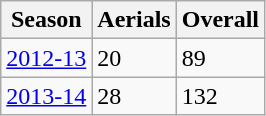<table class="wikitable sortable">
<tr>
<th>Season</th>
<th>Aerials</th>
<th>Overall</th>
</tr>
<tr>
<td><a href='#'>2012-13</a></td>
<td>20</td>
<td>89</td>
</tr>
<tr>
<td><a href='#'>2013-14</a></td>
<td>28</td>
<td>132</td>
</tr>
</table>
